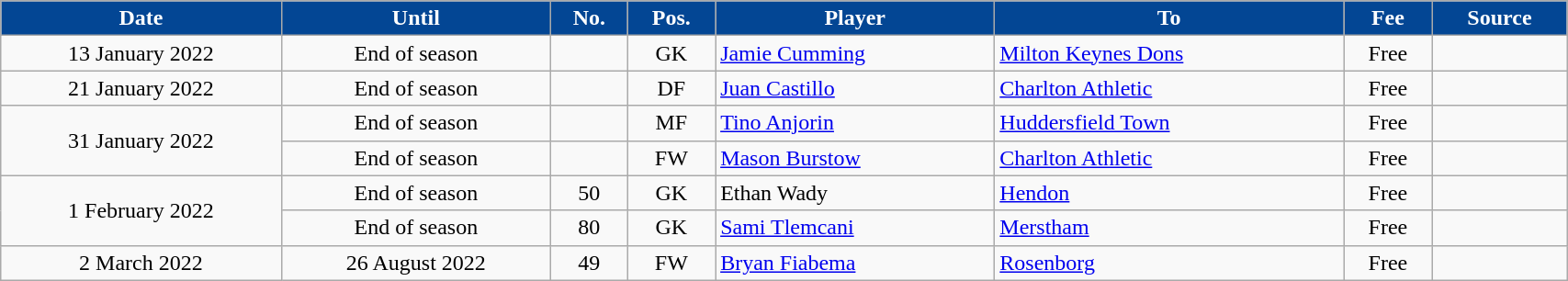<table class="wikitable sortable" style="text-align:center;width:90%;">
<tr>
<th scope="col" style="background-color:#034694;color:#FFFFFF">Date</th>
<th scope="col" style="background-color:#034694;color:#FFFFFF">Until</th>
<th scope="col" style="background-color:#034694;color:#FFFFFF">No.</th>
<th scope="col" style="background-color:#034694;color:#FFFFFF">Pos.</th>
<th scope="col" style="background-color:#034694;color:#FFFFFF">Player</th>
<th scope="col" style="background-color:#034694;color:#FFFFFF">To</th>
<th scope="col" style="background-color:#034694;color:#FFFFFF" data-sort-type="currency">Fee</th>
<th scope="col" class="unsortable" style="background-color:#034694;color:#FFFFFF">Source</th>
</tr>
<tr>
<td>13 January 2022</td>
<td>End of season</td>
<td></td>
<td>GK</td>
<td align=left> <a href='#'>Jamie Cumming</a></td>
<td align=left> <a href='#'>Milton Keynes Dons</a></td>
<td>Free</td>
<td></td>
</tr>
<tr>
<td>21 January 2022</td>
<td>End of season</td>
<td></td>
<td>DF</td>
<td align=left> <a href='#'>Juan Castillo</a></td>
<td align=left> <a href='#'>Charlton Athletic</a></td>
<td>Free</td>
<td></td>
</tr>
<tr>
<td rowspan="2">31 January 2022</td>
<td>End of season</td>
<td></td>
<td>MF</td>
<td align="left"> <a href='#'>Tino Anjorin</a></td>
<td align="left"> <a href='#'>Huddersfield Town</a></td>
<td>Free</td>
<td></td>
</tr>
<tr>
<td>End of season</td>
<td></td>
<td>FW</td>
<td align="left"> <a href='#'>Mason Burstow</a></td>
<td align="left"> <a href='#'>Charlton Athletic</a></td>
<td>Free</td>
<td></td>
</tr>
<tr>
<td rowspan="2">1 February 2022</td>
<td>End of season</td>
<td>50</td>
<td>GK</td>
<td align="left"> Ethan Wady</td>
<td align="left"> <a href='#'>Hendon</a></td>
<td>Free</td>
<td></td>
</tr>
<tr>
<td>End of season</td>
<td>80</td>
<td>GK</td>
<td align="left"> <a href='#'>Sami Tlemcani</a></td>
<td align="left"> <a href='#'>Merstham</a></td>
<td>Free</td>
<td></td>
</tr>
<tr>
<td>2 March 2022</td>
<td>26 August 2022</td>
<td>49</td>
<td>FW</td>
<td align="left"> <a href='#'>Bryan Fiabema</a></td>
<td align="left"> <a href='#'>Rosenborg</a></td>
<td>Free</td>
<td></td>
</tr>
</table>
